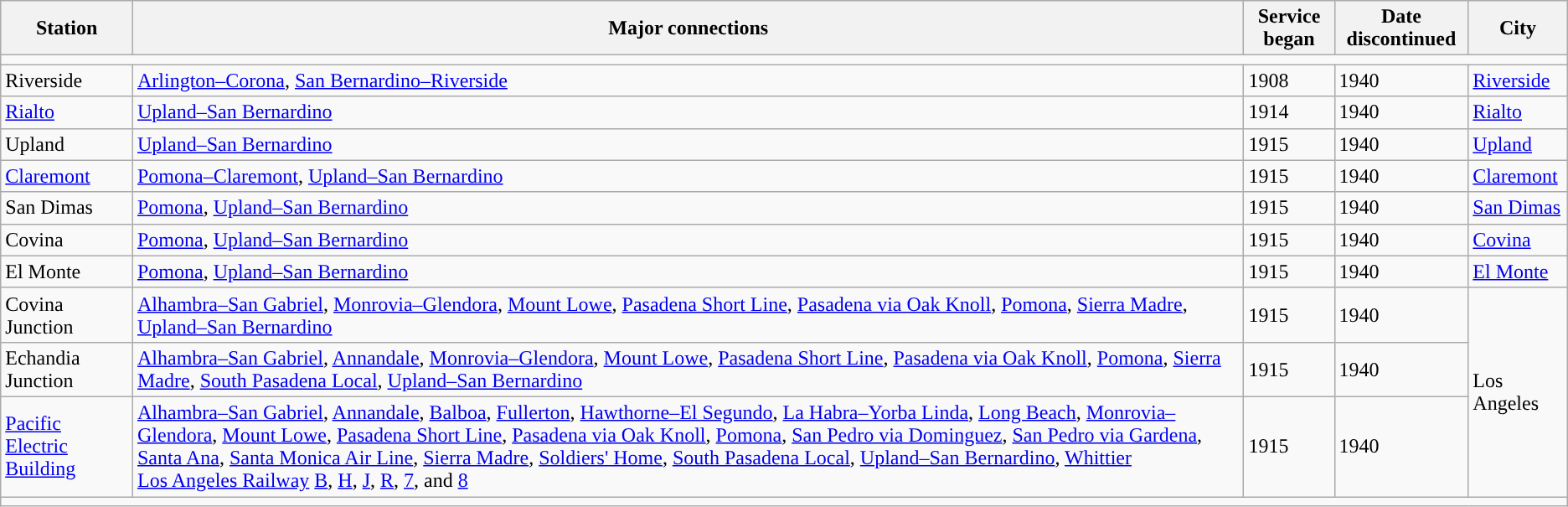<table class="wikitable">
<tr>
<th>Station</th>
<th>Major connections</th>
<th>Service began</th>
<th>Date discontinued</th>
<th>City</th>
</tr>
<tr>
<td colspan = "5"></td>
</tr>
<tr>
<td>Riverside</td>
<td><a href='#'>Arlington–Corona</a>, <a href='#'>San Bernardino–Riverside</a></td>
<td>1908</td>
<td>1940</td>
<td rowspan=1><a href='#'>Riverside</a></td>
</tr>
<tr>
<td><a href='#'>Rialto</a></td>
<td><a href='#'>Upland–San Bernardino</a></td>
<td>1914</td>
<td>1940</td>
<td rowspan=1><a href='#'>Rialto</a></td>
</tr>
<tr>
<td>Upland</td>
<td><a href='#'>Upland–San Bernardino</a></td>
<td>1915</td>
<td>1940</td>
<td rowspan=1><a href='#'>Upland</a></td>
</tr>
<tr>
<td><a href='#'>Claremont</a></td>
<td><a href='#'>Pomona–Claremont</a>, <a href='#'>Upland–San Bernardino</a></td>
<td>1915</td>
<td>1940</td>
<td rowspan=1><a href='#'>Claremont</a></td>
</tr>
<tr>
<td>San Dimas</td>
<td><a href='#'>Pomona</a>, <a href='#'>Upland–San Bernardino</a></td>
<td>1915</td>
<td>1940</td>
<td rowspan=1><a href='#'>San Dimas</a></td>
</tr>
<tr>
<td>Covina</td>
<td><a href='#'>Pomona</a>, <a href='#'>Upland–San Bernardino</a></td>
<td>1915</td>
<td>1940</td>
<td rowspan=1><a href='#'>Covina</a></td>
</tr>
<tr>
<td>El Monte</td>
<td><a href='#'>Pomona</a>, <a href='#'>Upland–San Bernardino</a></td>
<td>1915</td>
<td>1940</td>
<td rowspan=1><a href='#'>El Monte</a></td>
</tr>
<tr>
<td>Covina Junction</td>
<td><a href='#'>Alhambra–San Gabriel</a>, <a href='#'>Monrovia–Glendora</a>, <a href='#'>Mount Lowe</a>, <a href='#'>Pasadena Short Line</a>, <a href='#'>Pasadena via Oak Knoll</a>, <a href='#'>Pomona</a>, <a href='#'>Sierra Madre</a>, <a href='#'>Upland–San Bernardino</a></td>
<td>1915</td>
<td>1940</td>
<td rowspan=3>Los Angeles</td>
</tr>
<tr>
<td>Echandia Junction</td>
<td><a href='#'>Alhambra–San Gabriel</a>, <a href='#'>Annandale</a>, <a href='#'>Monrovia–Glendora</a>, <a href='#'>Mount Lowe</a>, <a href='#'>Pasadena Short Line</a>, <a href='#'>Pasadena via Oak Knoll</a>, <a href='#'>Pomona</a>, <a href='#'>Sierra Madre</a>, <a href='#'>South Pasadena Local</a>, <a href='#'>Upland–San Bernardino</a></td>
<td>1915</td>
<td>1940</td>
</tr>
<tr>
<td><a href='#'>Pacific Electric Building</a></td>
<td><a href='#'>Alhambra–San Gabriel</a>, <a href='#'>Annandale</a>, <a href='#'>Balboa</a>, <a href='#'>Fullerton</a>, <a href='#'>Hawthorne–El Segundo</a>, <a href='#'>La Habra–Yorba Linda</a>, <a href='#'>Long Beach</a>, <a href='#'>Monrovia–Glendora</a>, <a href='#'>Mount Lowe</a>, <a href='#'>Pasadena Short Line</a>, <a href='#'>Pasadena via Oak Knoll</a>, <a href='#'>Pomona</a>, <a href='#'>San Pedro via Dominguez</a>, <a href='#'>San Pedro via Gardena</a>, <a href='#'>Santa Ana</a>, <a href='#'>Santa Monica Air Line</a>, <a href='#'>Sierra Madre</a>, <a href='#'>Soldiers' Home</a>, <a href='#'>South Pasadena Local</a>, <a href='#'>Upland–San Bernardino</a>, <a href='#'>Whittier</a><br><a href='#'>Los Angeles Railway</a> <a href='#'>B</a>, <a href='#'>H</a>, <a href='#'>J</a>, <a href='#'>R</a>, <a href='#'>7</a>, and <a href='#'>8</a></td>
<td>1915</td>
<td>1940</td>
</tr>
<tr>
<td colspan = "5"></td>
</tr>
</table>
